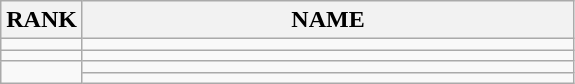<table class="wikitable">
<tr>
<th>RANK</th>
<th style="width: 20em">NAME</th>
</tr>
<tr>
<td align="center"></td>
<td></td>
</tr>
<tr>
<td align="center"></td>
<td></td>
</tr>
<tr>
<td rowspan=2 align="center"></td>
<td></td>
</tr>
<tr>
<td></td>
</tr>
</table>
